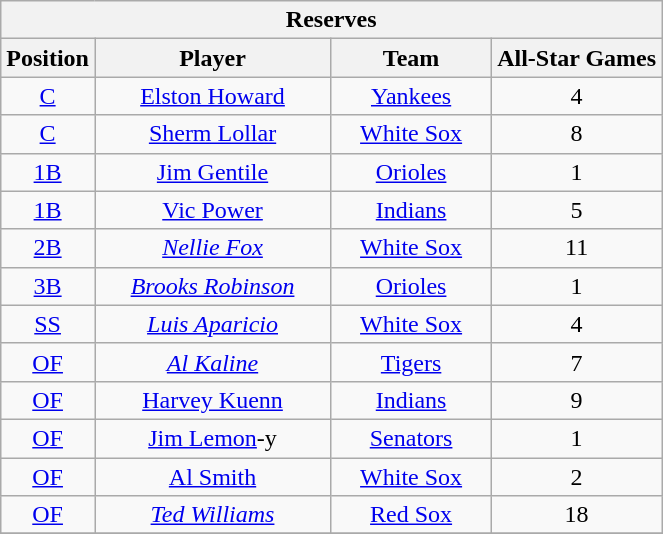<table class="wikitable" style="font-size: 100%; text-align:right;">
<tr>
<th colspan="4">Reserves</th>
</tr>
<tr>
<th>Position</th>
<th width="150">Player</th>
<th width="100">Team</th>
<th>All-Star Games</th>
</tr>
<tr>
<td align="center"><a href='#'>C</a></td>
<td align="center"><a href='#'>Elston Howard</a></td>
<td align="center"><a href='#'>Yankees</a></td>
<td align="center">4</td>
</tr>
<tr>
<td align="center"><a href='#'>C</a></td>
<td align="center"><a href='#'>Sherm Lollar</a></td>
<td align="center"><a href='#'>White Sox</a></td>
<td align="center">8</td>
</tr>
<tr>
<td align="center"><a href='#'>1B</a></td>
<td align="center"><a href='#'>Jim Gentile</a></td>
<td align="center"><a href='#'>Orioles</a></td>
<td align="center">1</td>
</tr>
<tr>
<td align="center"><a href='#'>1B</a></td>
<td align="center"><a href='#'>Vic Power</a></td>
<td align="center"><a href='#'>Indians</a></td>
<td align="center">5</td>
</tr>
<tr>
<td align="center"><a href='#'>2B</a></td>
<td align="center"><em><a href='#'>Nellie Fox</a></em></td>
<td align="center"><a href='#'>White Sox</a></td>
<td align="center">11</td>
</tr>
<tr>
<td align="center"><a href='#'>3B</a></td>
<td align="center"><em><a href='#'>Brooks Robinson</a></em></td>
<td align="center"><a href='#'>Orioles</a></td>
<td align="center">1</td>
</tr>
<tr>
<td align="center"><a href='#'>SS</a></td>
<td align="center"><em><a href='#'>Luis Aparicio</a></em></td>
<td align="center"><a href='#'>White Sox</a></td>
<td align="center">4</td>
</tr>
<tr>
<td align="center"><a href='#'>OF</a></td>
<td align="center"><em><a href='#'>Al Kaline</a></em></td>
<td align="center"><a href='#'>Tigers</a></td>
<td align="center">7</td>
</tr>
<tr>
<td align="center"><a href='#'>OF</a></td>
<td align="center"><a href='#'>Harvey Kuenn</a></td>
<td align="center"><a href='#'>Indians</a></td>
<td align="center">9</td>
</tr>
<tr>
<td align="center"><a href='#'>OF</a></td>
<td align="center"><a href='#'>Jim Lemon</a>-y</td>
<td align="center"><a href='#'>Senators</a></td>
<td align="center">1</td>
</tr>
<tr>
<td align="center"><a href='#'>OF</a></td>
<td align="center"><a href='#'>Al Smith</a></td>
<td align="center"><a href='#'>White Sox</a></td>
<td align="center">2</td>
</tr>
<tr>
<td align="center"><a href='#'>OF</a></td>
<td align="center"><em><a href='#'>Ted Williams</a></em></td>
<td align="center"><a href='#'>Red Sox</a></td>
<td align="center">18</td>
</tr>
<tr>
</tr>
</table>
